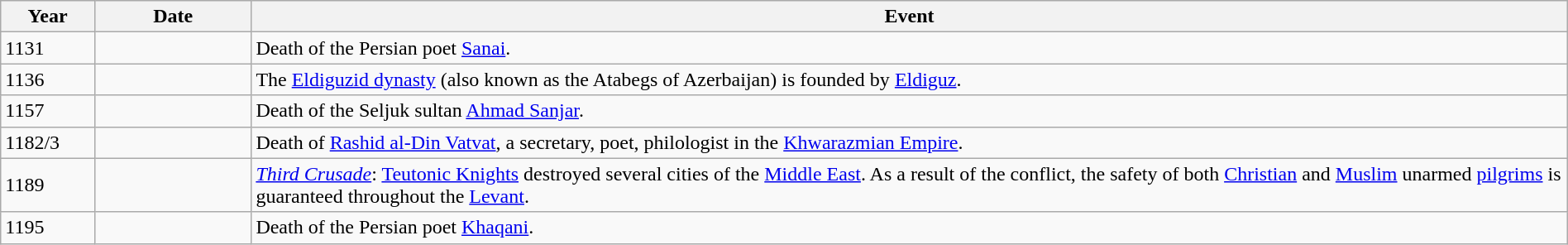<table class="wikitable" width="100%">
<tr>
<th style="width:6%">Year</th>
<th style="width:10%">Date</th>
<th>Event</th>
</tr>
<tr>
<td>1131</td>
<td></td>
<td>Death of the Persian poet <a href='#'>Sanai</a>.</td>
</tr>
<tr>
<td>1136</td>
<td></td>
<td>The <a href='#'>Eldiguzid dynasty</a> (also known as the Atabegs of Azerbaijan) is founded by <a href='#'>Eldiguz</a>.</td>
</tr>
<tr>
<td>1157</td>
<td></td>
<td>Death of the Seljuk sultan <a href='#'>Ahmad Sanjar</a>.</td>
</tr>
<tr>
<td>1182/3</td>
<td></td>
<td>Death of <a href='#'>Rashid al-Din Vatvat</a>, a secretary, poet, philologist in the <a href='#'>Khwarazmian Empire</a>.</td>
</tr>
<tr>
<td>1189</td>
<td></td>
<td><em><a href='#'>Third Crusade</a></em>: <a href='#'>Teutonic Knights</a> destroyed several cities of the <a href='#'>Middle East</a>. As a result of the conflict, the safety of both <a href='#'>Christian</a> and <a href='#'>Muslim</a> unarmed <a href='#'>pilgrims</a> is guaranteed throughout the <a href='#'>Levant</a>.</td>
</tr>
<tr>
<td>1195</td>
<td></td>
<td>Death of the Persian poet <a href='#'>Khaqani</a>.</td>
</tr>
</table>
